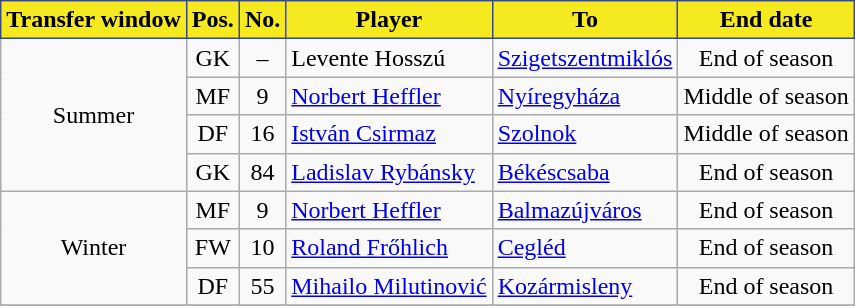<table class="wikitable plainrowheaders sortable">
<tr>
<th style="background-color:#F5EA1F;color:black;border:1px solid #38478A">Transfer window</th>
<th style="background-color:#F5EA1F;color:black;border:1px solid #38478A">Pos.</th>
<th style="background-color:#F5EA1F;color:black;border:1px solid #38478A">No.</th>
<th style="background-color:#F5EA1F;color:black;border:1px solid #38478A">Player</th>
<th style="background-color:#F5EA1F;color:black;border:1px solid #38478A">To</th>
<th style="background-color:#F5EA1F;color:black;border:1px solid #38478A">End date</th>
</tr>
<tr>
<td rowspan="4" style="text-align:center;">Summer</td>
<td style=text-align:center;>GK</td>
<td style=text-align:center;>–</td>
<td style=text-align:left;> Levente Hosszú</td>
<td style=text-align:left;><a href='#'>Szigetszentmiklós</a></td>
<td style=text-align:center;>End of season</td>
</tr>
<tr>
<td style=text-align:center;>MF</td>
<td style=text-align:center;>9</td>
<td style=text-align:left;> <a href='#'>Norbert Heffler</a></td>
<td style=text-align:left;><a href='#'>Nyíregyháza</a></td>
<td style=text-align:center;>Middle of season</td>
</tr>
<tr>
<td style=text-align:center;>DF</td>
<td style=text-align:center;>16</td>
<td style=text-align:left;> <a href='#'>István Csirmaz</a></td>
<td style=text-align:left;><a href='#'>Szolnok</a></td>
<td style=text-align:center;>Middle of season</td>
</tr>
<tr>
<td style=text-align:center;>GK</td>
<td style=text-align:center;>84</td>
<td style=text-align:left;> <a href='#'>Ladislav Rybánsky</a></td>
<td style=text-align:left;><a href='#'>Békéscsaba</a></td>
<td style=text-align:center;>End of season</td>
</tr>
<tr>
<td rowspan="3" style="text-align:center;">Winter</td>
<td style=text-align:center;>MF</td>
<td style=text-align:center;>9</td>
<td style=text-align:left;> <a href='#'>Norbert Heffler</a></td>
<td style=text-align:left;><a href='#'>Balmazújváros</a></td>
<td style=text-align:center;>End of season</td>
</tr>
<tr>
<td style=text-align:center;>FW</td>
<td style=text-align:center;>10</td>
<td style=text-align:left;> <a href='#'>Roland Frőhlich</a></td>
<td style=text-align:left;><a href='#'>Cegléd</a></td>
<td style=text-align:center;>End of season</td>
</tr>
<tr>
<td style=text-align:center;>DF</td>
<td style=text-align:center;>55</td>
<td style=text-align:left;> <a href='#'>Mihailo Milutinović</a></td>
<td style=text-align:left;><a href='#'>Kozármisleny</a></td>
<td style=text-align:center;>End of season</td>
</tr>
<tr>
</tr>
</table>
